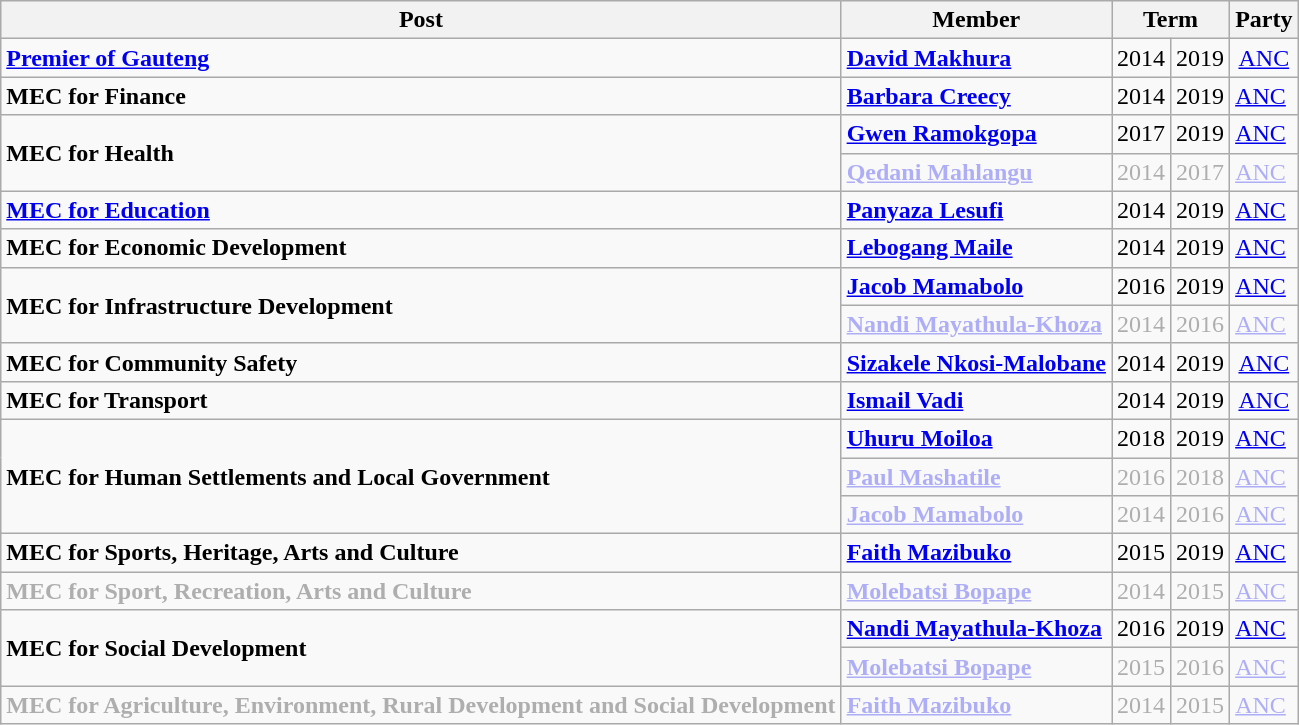<table class="wikitable collapsible">
<tr>
<th>Post</th>
<th>Member</th>
<th colspan="2">Term</th>
<th>Party</th>
</tr>
<tr>
<td><strong><a href='#'>Premier of Gauteng</a></strong></td>
<td><strong><a href='#'>David Makhura</a></strong></td>
<td>2014</td>
<td align="center">2019</td>
<td align="center"><a href='#'>ANC</a></td>
</tr>
<tr>
<td><strong>MEC for Finance</strong></td>
<td><strong><a href='#'>Barbara Creecy</a></strong></td>
<td>2014</td>
<td>2019</td>
<td><a href='#'>ANC</a></td>
</tr>
<tr>
<td rowspan="2"><strong>MEC for Health</strong></td>
<td><strong><a href='#'>Gwen Ramokgopa</a></strong></td>
<td>2017</td>
<td>2019</td>
<td><a href='#'>ANC</a></td>
</tr>
<tr style="opacity:.3;">
<td><strong><a href='#'>Qedani Mahlangu</a></strong></td>
<td>2014</td>
<td>2017</td>
<td><a href='#'>ANC</a></td>
</tr>
<tr>
<td><a href='#'><strong>MEC for Education</strong></a></td>
<td><strong><a href='#'>Panyaza Lesufi</a></strong></td>
<td>2014</td>
<td>2019</td>
<td><a href='#'>ANC</a></td>
</tr>
<tr>
<td><strong>MEC for Economic Development</strong></td>
<td><strong><a href='#'>Lebogang Maile</a></strong></td>
<td>2014</td>
<td>2019</td>
<td><a href='#'>ANC</a></td>
</tr>
<tr>
<td rowspan="2"><strong>MEC for Infrastructure Development</strong></td>
<td><strong><a href='#'>Jacob Mamabolo</a></strong></td>
<td>2016</td>
<td>2019</td>
<td><a href='#'>ANC</a></td>
</tr>
<tr style="opacity:.3;">
<td><strong><a href='#'>Nandi Mayathula-Khoza</a></strong></td>
<td>2014</td>
<td>2016</td>
<td><a href='#'>ANC</a></td>
</tr>
<tr>
<td><strong>MEC for Community Safety</strong></td>
<td><strong><a href='#'>Sizakele Nkosi-Malobane</a></strong></td>
<td>2014</td>
<td>2019</td>
<td align="center"><a href='#'>ANC</a></td>
</tr>
<tr>
<td><strong>MEC for Transport</strong></td>
<td><strong><a href='#'>Ismail Vadi</a></strong></td>
<td>2014</td>
<td>2019</td>
<td align="center"><a href='#'>ANC</a></td>
</tr>
<tr>
<td rowspan="3"><strong>MEC for Human Settlements and Local Government</strong></td>
<td><strong><a href='#'>Uhuru Moiloa</a></strong></td>
<td>2018</td>
<td>2019</td>
<td><a href='#'>ANC</a></td>
</tr>
<tr style="opacity:.3;">
<td><strong><a href='#'>Paul Mashatile</a></strong></td>
<td>2016</td>
<td>2018</td>
<td><a href='#'>ANC</a></td>
</tr>
<tr style="opacity:.3;">
<td><strong><a href='#'>Jacob Mamabolo</a></strong></td>
<td>2014</td>
<td>2016</td>
<td><a href='#'>ANC</a></td>
</tr>
<tr>
<td><strong>MEC for Sports, Heritage, Arts and Culture</strong></td>
<td><strong><a href='#'>Faith Mazibuko</a></strong></td>
<td>2015</td>
<td>2019</td>
<td><a href='#'>ANC</a></td>
</tr>
<tr style="opacity:.3;">
<td><strong>MEC for Sport, Recreation, Arts and Culture</strong></td>
<td><strong><a href='#'>Molebatsi Bopape</a></strong></td>
<td>2014</td>
<td>2015</td>
<td><a href='#'>ANC</a></td>
</tr>
<tr>
<td rowspan="2"><strong>MEC for Social Development</strong></td>
<td><strong><a href='#'>Nandi Mayathula-Khoza</a></strong></td>
<td>2016</td>
<td>2019</td>
<td><a href='#'>ANC</a></td>
</tr>
<tr style="opacity:.3;">
<td><strong><a href='#'>Molebatsi Bopape</a></strong></td>
<td>2015</td>
<td>2016</td>
<td><a href='#'>ANC</a></td>
</tr>
<tr style="opacity:.3;">
<td><strong>MEC for Agriculture, Environment, Rural Development and Social Development</strong></td>
<td><strong><a href='#'>Faith Mazibuko</a></strong></td>
<td>2014</td>
<td>2015</td>
<td><a href='#'>ANC</a></td>
</tr>
</table>
